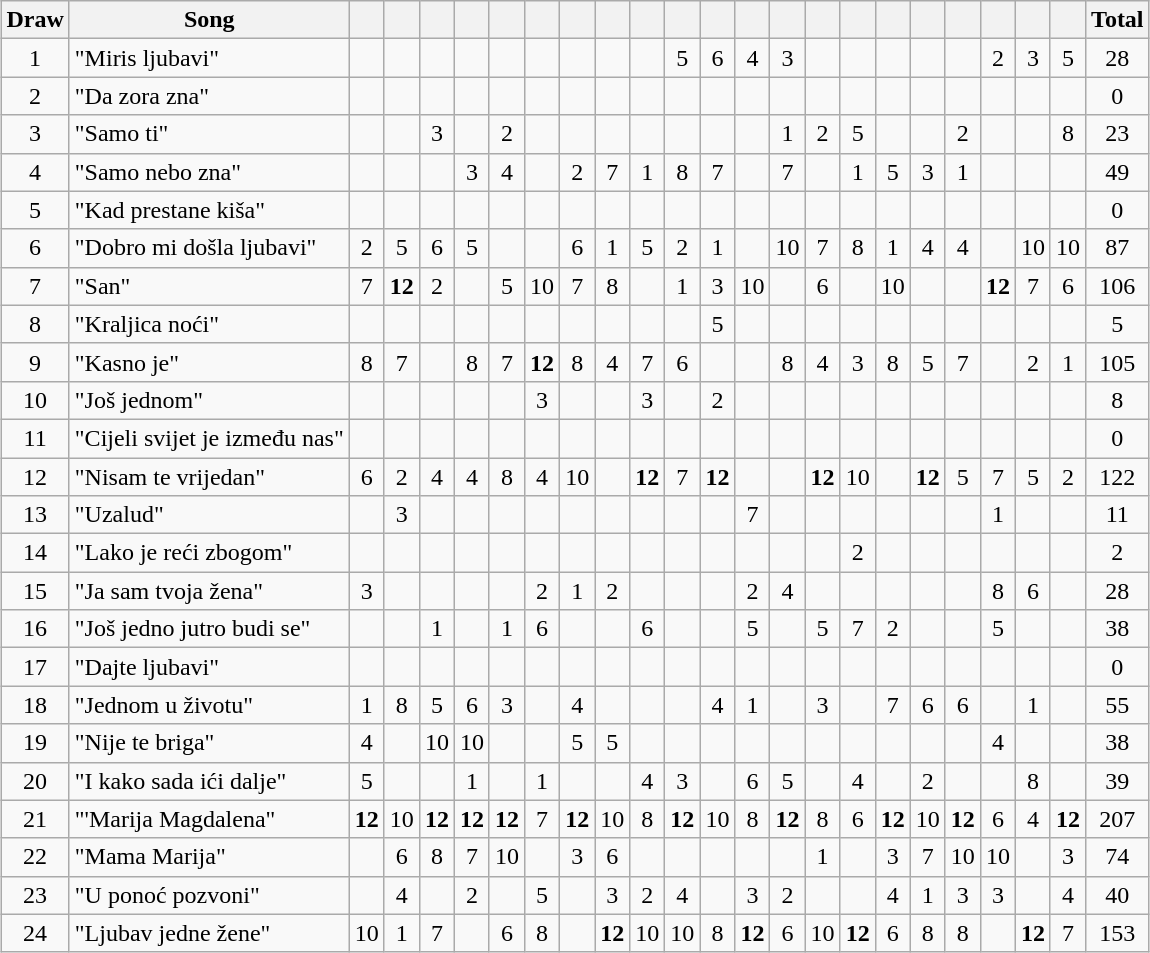<table class="wikitable collapsible" style="margin: 1em auto 1em auto; text-align:center;font-size:100%;">
<tr>
<th>Draw</th>
<th>Song</th>
<th></th>
<th></th>
<th></th>
<th></th>
<th></th>
<th></th>
<th></th>
<th></th>
<th></th>
<th></th>
<th></th>
<th></th>
<th></th>
<th></th>
<th></th>
<th></th>
<th></th>
<th></th>
<th></th>
<th></th>
<th></th>
<th>Total</th>
</tr>
<tr>
<td>1</td>
<td align="left">"Miris ljubavi"</td>
<td></td>
<td></td>
<td></td>
<td></td>
<td></td>
<td></td>
<td></td>
<td></td>
<td></td>
<td>5</td>
<td>6</td>
<td>4</td>
<td>3</td>
<td></td>
<td></td>
<td></td>
<td></td>
<td></td>
<td>2</td>
<td>3</td>
<td>5</td>
<td>28</td>
</tr>
<tr>
<td>2</td>
<td align="left">"Da zora zna"</td>
<td></td>
<td></td>
<td></td>
<td></td>
<td></td>
<td></td>
<td></td>
<td></td>
<td></td>
<td></td>
<td></td>
<td></td>
<td></td>
<td></td>
<td></td>
<td></td>
<td></td>
<td></td>
<td></td>
<td></td>
<td></td>
<td>0</td>
</tr>
<tr>
<td>3</td>
<td align="left">"Samo ti"</td>
<td></td>
<td></td>
<td>3</td>
<td></td>
<td>2</td>
<td></td>
<td></td>
<td></td>
<td></td>
<td></td>
<td></td>
<td></td>
<td>1</td>
<td>2</td>
<td>5</td>
<td></td>
<td></td>
<td>2</td>
<td></td>
<td></td>
<td>8</td>
<td>23</td>
</tr>
<tr>
<td>4</td>
<td align="left">"Samo nebo zna"</td>
<td></td>
<td></td>
<td></td>
<td>3</td>
<td>4</td>
<td></td>
<td>2</td>
<td>7</td>
<td>1</td>
<td>8</td>
<td>7</td>
<td></td>
<td>7</td>
<td></td>
<td>1</td>
<td>5</td>
<td>3</td>
<td>1</td>
<td></td>
<td></td>
<td></td>
<td>49</td>
</tr>
<tr>
<td>5</td>
<td align="left">"Kad prestane kiša"</td>
<td></td>
<td></td>
<td></td>
<td></td>
<td></td>
<td></td>
<td></td>
<td></td>
<td></td>
<td></td>
<td></td>
<td></td>
<td></td>
<td></td>
<td></td>
<td></td>
<td></td>
<td></td>
<td></td>
<td></td>
<td></td>
<td>0</td>
</tr>
<tr>
<td>6</td>
<td align="left">"Dobro mi došla ljubavi"</td>
<td>2</td>
<td>5</td>
<td>6</td>
<td>5</td>
<td></td>
<td></td>
<td>6</td>
<td>1</td>
<td>5</td>
<td>2</td>
<td>1</td>
<td></td>
<td>10</td>
<td>7</td>
<td>8</td>
<td>1</td>
<td>4</td>
<td>4</td>
<td></td>
<td>10</td>
<td>10</td>
<td>87</td>
</tr>
<tr>
<td>7</td>
<td align="left">"San"</td>
<td>7</td>
<td><strong>12</strong></td>
<td>2</td>
<td></td>
<td>5</td>
<td>10</td>
<td>7</td>
<td>8</td>
<td></td>
<td>1</td>
<td>3</td>
<td>10</td>
<td></td>
<td>6</td>
<td></td>
<td>10</td>
<td></td>
<td></td>
<td><strong>12</strong></td>
<td>7</td>
<td>6</td>
<td>106</td>
</tr>
<tr>
<td>8</td>
<td align="left">"Kraljica noći"</td>
<td></td>
<td></td>
<td></td>
<td></td>
<td></td>
<td></td>
<td></td>
<td></td>
<td></td>
<td></td>
<td>5</td>
<td></td>
<td></td>
<td></td>
<td></td>
<td></td>
<td></td>
<td></td>
<td></td>
<td></td>
<td></td>
<td>5</td>
</tr>
<tr>
<td>9</td>
<td align="left">"Kasno je"</td>
<td>8</td>
<td>7</td>
<td></td>
<td>8</td>
<td>7</td>
<td><strong>12</strong></td>
<td>8</td>
<td>4</td>
<td>7</td>
<td>6</td>
<td></td>
<td></td>
<td>8</td>
<td>4</td>
<td>3</td>
<td>8</td>
<td>5</td>
<td>7</td>
<td></td>
<td>2</td>
<td>1</td>
<td>105</td>
</tr>
<tr>
<td>10</td>
<td align="left">"Još jednom"</td>
<td></td>
<td></td>
<td></td>
<td></td>
<td></td>
<td>3</td>
<td></td>
<td></td>
<td>3</td>
<td></td>
<td>2</td>
<td></td>
<td></td>
<td></td>
<td></td>
<td></td>
<td></td>
<td></td>
<td></td>
<td></td>
<td></td>
<td>8</td>
</tr>
<tr>
<td>11</td>
<td align="left">"Cijeli svijet je između nas"</td>
<td></td>
<td></td>
<td></td>
<td></td>
<td></td>
<td></td>
<td></td>
<td></td>
<td></td>
<td></td>
<td></td>
<td></td>
<td></td>
<td></td>
<td></td>
<td></td>
<td></td>
<td></td>
<td></td>
<td></td>
<td></td>
<td>0</td>
</tr>
<tr>
<td>12</td>
<td align="left">"Nisam te vrijedan"</td>
<td>6</td>
<td>2</td>
<td>4</td>
<td>4</td>
<td>8</td>
<td>4</td>
<td>10</td>
<td></td>
<td><strong>12</strong></td>
<td>7</td>
<td><strong>12</strong></td>
<td></td>
<td></td>
<td><strong>12</strong></td>
<td>10</td>
<td></td>
<td><strong>12</strong></td>
<td>5</td>
<td>7</td>
<td>5</td>
<td>2</td>
<td>122</td>
</tr>
<tr>
<td>13</td>
<td align="left">"Uzalud"</td>
<td></td>
<td>3</td>
<td></td>
<td></td>
<td></td>
<td></td>
<td></td>
<td></td>
<td></td>
<td></td>
<td></td>
<td>7</td>
<td></td>
<td></td>
<td></td>
<td></td>
<td></td>
<td></td>
<td>1</td>
<td></td>
<td></td>
<td>11</td>
</tr>
<tr>
<td>14</td>
<td align="left">"Lako je reći zbogom"</td>
<td></td>
<td></td>
<td></td>
<td></td>
<td></td>
<td></td>
<td></td>
<td></td>
<td></td>
<td></td>
<td></td>
<td></td>
<td></td>
<td></td>
<td>2</td>
<td></td>
<td></td>
<td></td>
<td></td>
<td></td>
<td></td>
<td>2</td>
</tr>
<tr>
<td>15</td>
<td align="left">"Ja sam tvoja žena"</td>
<td>3</td>
<td></td>
<td></td>
<td></td>
<td></td>
<td>2</td>
<td>1</td>
<td>2</td>
<td></td>
<td></td>
<td></td>
<td>2</td>
<td>4</td>
<td></td>
<td></td>
<td></td>
<td></td>
<td></td>
<td>8</td>
<td>6</td>
<td></td>
<td>28</td>
</tr>
<tr>
<td>16</td>
<td align="left">"Još jedno jutro budi se"</td>
<td></td>
<td></td>
<td>1</td>
<td></td>
<td>1</td>
<td>6</td>
<td></td>
<td></td>
<td>6</td>
<td></td>
<td></td>
<td>5</td>
<td></td>
<td>5</td>
<td>7</td>
<td>2</td>
<td></td>
<td></td>
<td>5</td>
<td></td>
<td></td>
<td>38</td>
</tr>
<tr>
<td>17</td>
<td align="left">"Dajte ljubavi"</td>
<td></td>
<td></td>
<td></td>
<td></td>
<td></td>
<td></td>
<td></td>
<td></td>
<td></td>
<td></td>
<td></td>
<td></td>
<td></td>
<td></td>
<td></td>
<td></td>
<td></td>
<td></td>
<td></td>
<td></td>
<td></td>
<td>0</td>
</tr>
<tr>
<td>18</td>
<td align="left">"Jednom u životu"</td>
<td>1</td>
<td>8</td>
<td>5</td>
<td>6</td>
<td>3</td>
<td></td>
<td>4</td>
<td></td>
<td></td>
<td></td>
<td>4</td>
<td>1</td>
<td></td>
<td>3</td>
<td></td>
<td>7</td>
<td>6</td>
<td>6</td>
<td></td>
<td>1</td>
<td></td>
<td>55</td>
</tr>
<tr>
<td>19</td>
<td align="left">"Nije te briga"</td>
<td>4</td>
<td></td>
<td>10</td>
<td>10</td>
<td></td>
<td></td>
<td>5</td>
<td>5</td>
<td></td>
<td></td>
<td></td>
<td></td>
<td></td>
<td></td>
<td></td>
<td></td>
<td></td>
<td></td>
<td>4</td>
<td></td>
<td></td>
<td>38</td>
</tr>
<tr>
<td>20</td>
<td align="left">"I kako sada ići dalje"</td>
<td>5</td>
<td></td>
<td></td>
<td>1</td>
<td></td>
<td>1</td>
<td></td>
<td></td>
<td>4</td>
<td>3</td>
<td></td>
<td>6</td>
<td>5</td>
<td></td>
<td>4</td>
<td></td>
<td>2</td>
<td></td>
<td></td>
<td>8</td>
<td></td>
<td>39</td>
</tr>
<tr>
<td>21</td>
<td align="left">"'Marija Magdalena"</td>
<td><strong>12</strong></td>
<td>10</td>
<td><strong>12</strong></td>
<td><strong>12</strong></td>
<td><strong>12</strong></td>
<td>7</td>
<td><strong>12</strong></td>
<td>10</td>
<td>8</td>
<td><strong>12</strong></td>
<td>10</td>
<td>8</td>
<td><strong>12</strong></td>
<td>8</td>
<td>6</td>
<td><strong>12</strong></td>
<td>10</td>
<td><strong>12</strong></td>
<td>6</td>
<td>4</td>
<td><strong>12</strong></td>
<td>207</td>
</tr>
<tr>
<td>22</td>
<td align="left">"Mama Marija"</td>
<td></td>
<td>6</td>
<td>8</td>
<td>7</td>
<td>10</td>
<td></td>
<td>3</td>
<td>6</td>
<td></td>
<td></td>
<td></td>
<td></td>
<td></td>
<td>1</td>
<td></td>
<td>3</td>
<td>7</td>
<td>10</td>
<td>10</td>
<td></td>
<td>3</td>
<td>74</td>
</tr>
<tr>
<td>23</td>
<td align="left">"U ponoć pozvoni"</td>
<td></td>
<td>4</td>
<td></td>
<td>2</td>
<td></td>
<td>5</td>
<td></td>
<td>3</td>
<td>2</td>
<td>4</td>
<td></td>
<td>3</td>
<td>2</td>
<td></td>
<td></td>
<td>4</td>
<td>1</td>
<td>3</td>
<td>3</td>
<td></td>
<td>4</td>
<td>40</td>
</tr>
<tr>
<td>24</td>
<td align="left">"Ljubav jedne žene"</td>
<td>10</td>
<td>1</td>
<td>7</td>
<td></td>
<td>6</td>
<td>8</td>
<td></td>
<td><strong>12</strong></td>
<td>10</td>
<td>10</td>
<td>8</td>
<td><strong>12</strong></td>
<td>6</td>
<td>10</td>
<td><strong>12</strong></td>
<td>6</td>
<td>8</td>
<td>8</td>
<td></td>
<td><strong>12</strong></td>
<td>7</td>
<td>153</td>
</tr>
</table>
